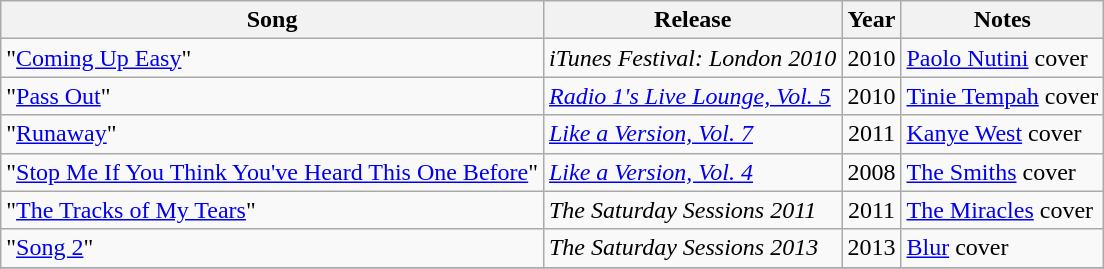<table class="wikitable sortable">
<tr>
<th scope="col">Song</th>
<th scope="col">Release</th>
<th scope="col">Year</th>
<th scope="col" class="unsortable" scope="col">Notes</th>
</tr>
<tr>
<td>"<a href='#'>Coming Up Easy</a>"</td>
<td><em>iTunes Festival: London 2010</em></td>
<td align="center">2010</td>
<td><a href='#'>Paolo Nutini</a> cover</td>
</tr>
<tr>
<td>"<a href='#'>Pass Out</a>"</td>
<td><em><a href='#'>Radio 1's Live Lounge, Vol. 5</a></em></td>
<td align="center">2010</td>
<td><a href='#'>Tinie Tempah</a> cover</td>
</tr>
<tr>
<td>"<a href='#'>Runaway</a>"</td>
<td><em><a href='#'>Like a Version, Vol. 7</a></em></td>
<td align="center">2011</td>
<td><a href='#'>Kanye West</a> cover</td>
</tr>
<tr>
<td>"<a href='#'>Stop Me If You Think You've Heard This One Before</a>"</td>
<td><em><a href='#'>Like a Version, Vol. 4</a></em></td>
<td align="center">2008</td>
<td><a href='#'>The Smiths</a> cover</td>
</tr>
<tr>
<td>"<a href='#'>The Tracks of My Tears</a>"</td>
<td><em>The Saturday Sessions 2011</em></td>
<td align="center">2011</td>
<td><a href='#'>The Miracles</a> cover</td>
</tr>
<tr>
<td>"<a href='#'>Song 2</a>"</td>
<td><em>The Saturday Sessions 2013</em></td>
<td align="center">2013</td>
<td><a href='#'>Blur</a> cover</td>
</tr>
<tr>
</tr>
</table>
